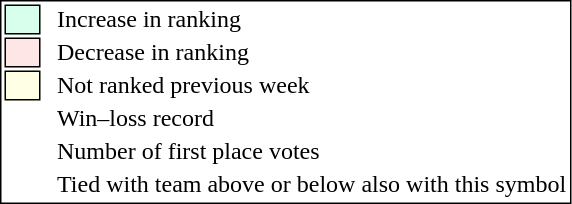<table style="border:1px solid black;">
<tr>
<td style="background:#D8FFEB; width:20px; border:1px solid black;"></td>
<td> </td>
<td>Increase in ranking</td>
</tr>
<tr>
<td style="background:#FFE6E6; width:20px; border:1px solid black;"></td>
<td> </td>
<td>Decrease in ranking</td>
</tr>
<tr>
<td style="background:#FFFFE6; width:20px; border:1px solid black;"></td>
<td> </td>
<td>Not ranked previous week</td>
</tr>
<tr>
<td></td>
<td> </td>
<td>Win–loss record</td>
</tr>
<tr>
<td></td>
<td> </td>
<td>Number of first place votes</td>
</tr>
<tr>
<td></td>
<td></td>
<td>Tied with team above or below also with this symbol</td>
</tr>
</table>
